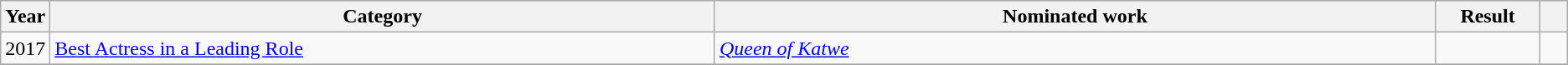<table class=wikitable>
<tr>
<th scope="col" style="width:1em;">Year</th>
<th scope="col" style="width:36em;">Category</th>
<th scope="col" style="width:39em;">Nominated work</th>
<th scope="col" style="width:5em;">Result</th>
<th scope="col" style="width:1em;"></th>
</tr>
<tr>
<td>2017</td>
<td><a href='#'>Best Actress in a Leading Role</a></td>
<td><em><a href='#'>Queen of Katwe</a></em></td>
<td></td>
<td></td>
</tr>
<tr>
</tr>
</table>
